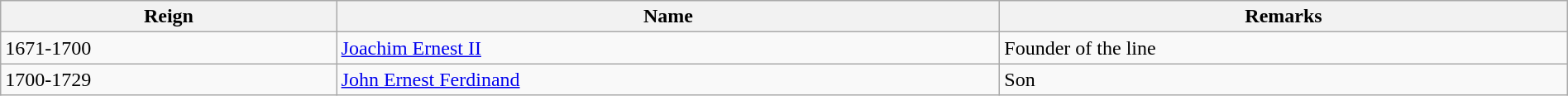<table class="wikitable" width="100%">
<tr>
<th>Reign</th>
<th>Name</th>
<th>Remarks</th>
</tr>
<tr>
<td>1671-1700</td>
<td><a href='#'>Joachim Ernest II</a></td>
<td>Founder of the line</td>
</tr>
<tr>
<td>1700-1729</td>
<td><a href='#'>John Ernest Ferdinand</a></td>
<td>Son</td>
</tr>
</table>
